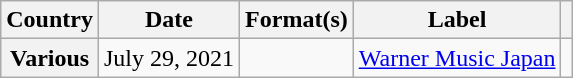<table class="wikitable plainrowheaders" border="1">
<tr>
<th scope="col">Country</th>
<th scope="col">Date</th>
<th scope="col">Format(s)</th>
<th scope="col">Label</th>
<th scope="col"></th>
</tr>
<tr>
<th scope="row">Various</th>
<td>July 29, 2021</td>
<td></td>
<td><a href='#'>Warner Music Japan</a></td>
<td style="text-align:center;"></td>
</tr>
</table>
